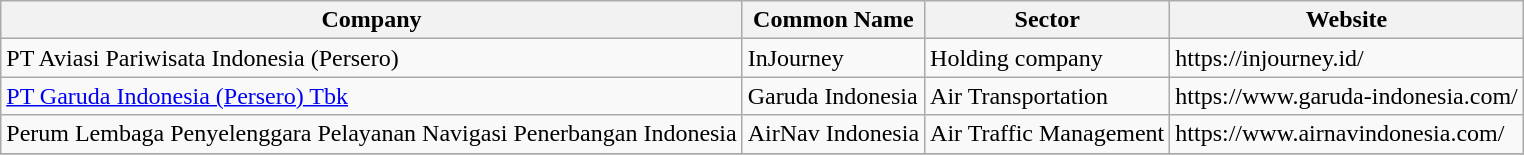<table class="wikitable sortable">
<tr>
<th>Company</th>
<th>Common Name</th>
<th>Sector</th>
<th>Website</th>
</tr>
<tr>
<td>PT Aviasi Pariwisata Indonesia (Persero)</td>
<td>InJourney</td>
<td>Holding company</td>
<td>https://injourney.id/</td>
</tr>
<tr>
<td><a href='#'>PT Garuda Indonesia (Persero) Tbk</a></td>
<td>Garuda Indonesia</td>
<td>Air Transportation</td>
<td>https://www.garuda-indonesia.com/</td>
</tr>
<tr>
<td>Perum Lembaga Penyelenggara Pelayanan Navigasi Penerbangan Indonesia</td>
<td>AirNav Indonesia</td>
<td>Air Traffic Management</td>
<td>https://www.airnavindonesia.com/</td>
</tr>
<tr>
</tr>
</table>
